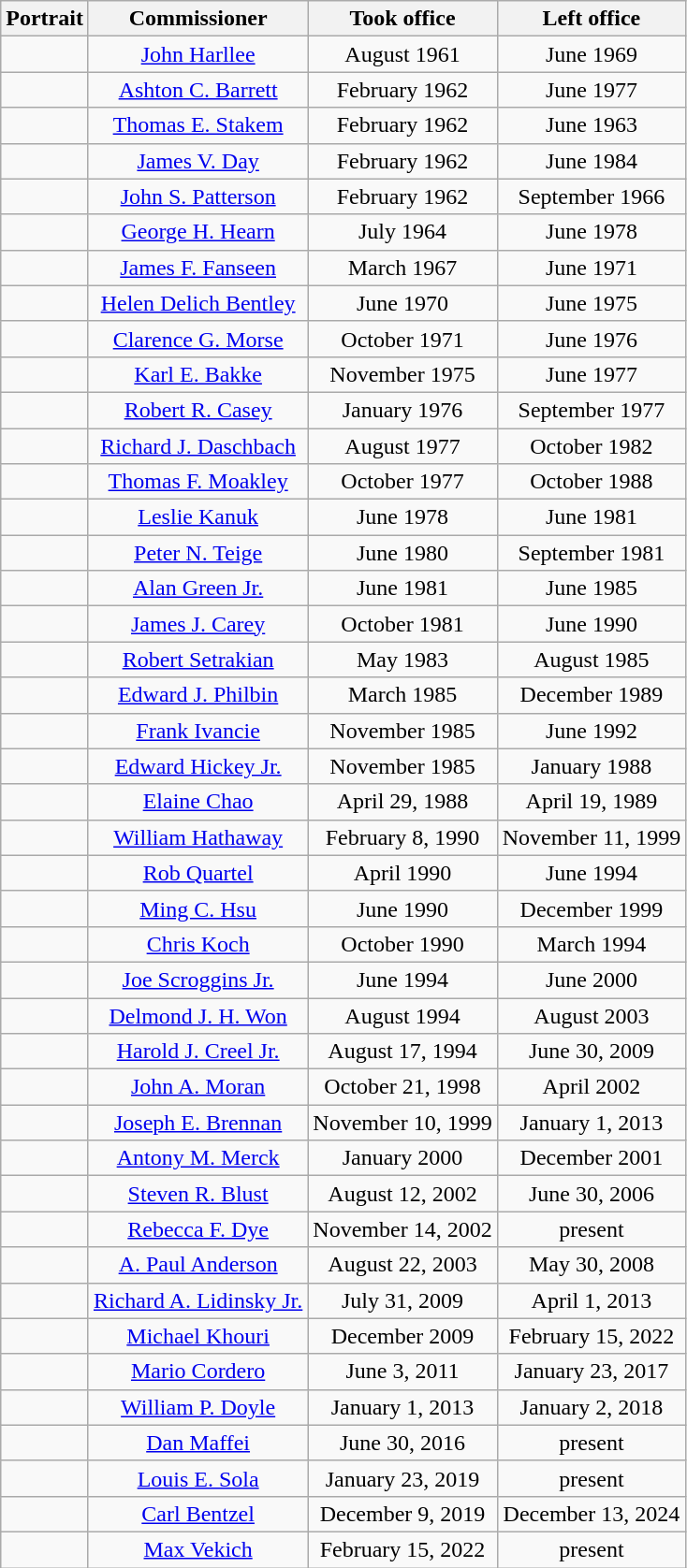<table class=wikitable style="text-align:center">
<tr>
<th>Portrait</th>
<th>Commissioner</th>
<th>Took office</th>
<th>Left office</th>
</tr>
<tr>
<td></td>
<td><a href='#'>John Harllee</a></td>
<td>August 1961</td>
<td>June 1969</td>
</tr>
<tr>
<td></td>
<td><a href='#'>Ashton C. Barrett</a></td>
<td>February 1962</td>
<td>June 1977</td>
</tr>
<tr>
<td></td>
<td><a href='#'>Thomas E. Stakem</a></td>
<td>February 1962</td>
<td>June 1963</td>
</tr>
<tr>
<td></td>
<td><a href='#'>James V. Day</a></td>
<td>February 1962</td>
<td>June 1984</td>
</tr>
<tr>
<td></td>
<td><a href='#'>John S. Patterson</a></td>
<td>February 1962</td>
<td>September 1966</td>
</tr>
<tr>
<td></td>
<td><a href='#'>George H. Hearn</a></td>
<td>July 1964</td>
<td>June 1978</td>
</tr>
<tr>
<td></td>
<td><a href='#'>James F. Fanseen</a></td>
<td>March 1967</td>
<td>June 1971</td>
</tr>
<tr>
<td></td>
<td><a href='#'>Helen Delich Bentley</a></td>
<td>June 1970</td>
<td>June 1975</td>
</tr>
<tr>
<td></td>
<td><a href='#'>Clarence G. Morse</a></td>
<td>October 1971</td>
<td>June 1976</td>
</tr>
<tr>
<td></td>
<td><a href='#'>Karl E. Bakke</a></td>
<td>November 1975</td>
<td>June 1977</td>
</tr>
<tr>
<td></td>
<td><a href='#'>Robert R. Casey</a></td>
<td>January 1976</td>
<td>September 1977</td>
</tr>
<tr>
<td></td>
<td><a href='#'>Richard J. Daschbach</a></td>
<td>August 1977</td>
<td>October 1982</td>
</tr>
<tr>
<td></td>
<td><a href='#'>Thomas F. Moakley</a></td>
<td>October 1977</td>
<td>October 1988</td>
</tr>
<tr>
<td></td>
<td><a href='#'>Leslie Kanuk</a></td>
<td>June 1978</td>
<td>June 1981</td>
</tr>
<tr>
<td></td>
<td><a href='#'>Peter N. Teige</a></td>
<td>June 1980</td>
<td>September 1981</td>
</tr>
<tr>
<td></td>
<td><a href='#'>Alan Green Jr.</a></td>
<td>June 1981</td>
<td>June 1985</td>
</tr>
<tr>
<td></td>
<td><a href='#'>James J. Carey</a></td>
<td>October 1981</td>
<td>June 1990</td>
</tr>
<tr>
<td></td>
<td><a href='#'>Robert Setrakian</a></td>
<td>May 1983</td>
<td>August 1985</td>
</tr>
<tr>
<td></td>
<td><a href='#'>Edward J. Philbin</a></td>
<td>March 1985</td>
<td>December 1989</td>
</tr>
<tr>
<td></td>
<td><a href='#'>Frank Ivancie</a></td>
<td>November 1985</td>
<td>June 1992</td>
</tr>
<tr>
<td></td>
<td><a href='#'>Edward Hickey Jr.</a></td>
<td>November 1985</td>
<td>January 1988</td>
</tr>
<tr>
<td></td>
<td><a href='#'>Elaine Chao</a></td>
<td>April 29, 1988</td>
<td>April 19, 1989</td>
</tr>
<tr>
<td></td>
<td><a href='#'>William Hathaway</a></td>
<td>February 8, 1990</td>
<td>November 11, 1999</td>
</tr>
<tr>
<td></td>
<td><a href='#'>Rob Quartel</a></td>
<td>April 1990</td>
<td>June 1994</td>
</tr>
<tr>
<td></td>
<td><a href='#'>Ming C. Hsu</a></td>
<td>June 1990</td>
<td>December 1999</td>
</tr>
<tr>
<td></td>
<td><a href='#'>Chris Koch</a></td>
<td>October 1990</td>
<td>March 1994</td>
</tr>
<tr>
<td></td>
<td><a href='#'>Joe Scroggins Jr.</a></td>
<td>June 1994</td>
<td>June 2000</td>
</tr>
<tr>
<td></td>
<td><a href='#'>Delmond J. H. Won</a></td>
<td>August 1994</td>
<td>August 2003</td>
</tr>
<tr>
<td></td>
<td><a href='#'>Harold J. Creel Jr.</a></td>
<td>August 17, 1994</td>
<td>June 30, 2009</td>
</tr>
<tr>
<td></td>
<td><a href='#'>John A. Moran</a></td>
<td>October 21, 1998</td>
<td>April 2002</td>
</tr>
<tr>
<td></td>
<td><a href='#'>Joseph E. Brennan</a></td>
<td>November 10, 1999</td>
<td>January 1, 2013</td>
</tr>
<tr>
<td></td>
<td><a href='#'>Antony M. Merck</a></td>
<td>January 2000</td>
<td>December 2001</td>
</tr>
<tr>
<td></td>
<td><a href='#'>Steven R. Blust</a></td>
<td>August 12, 2002</td>
<td>June 30, 2006</td>
</tr>
<tr>
<td></td>
<td><a href='#'>Rebecca F. Dye</a></td>
<td>November 14, 2002</td>
<td>present</td>
</tr>
<tr>
<td></td>
<td><a href='#'>A. Paul Anderson</a></td>
<td>August 22, 2003</td>
<td>May 30, 2008</td>
</tr>
<tr>
<td></td>
<td><a href='#'>Richard A. Lidinsky Jr.</a></td>
<td>July 31, 2009</td>
<td>April 1, 2013</td>
</tr>
<tr>
<td></td>
<td><a href='#'>Michael Khouri</a></td>
<td>December 2009</td>
<td>February 15, 2022</td>
</tr>
<tr>
<td></td>
<td><a href='#'>Mario Cordero</a></td>
<td>June 3, 2011</td>
<td>January 23, 2017</td>
</tr>
<tr>
<td></td>
<td><a href='#'>William P. Doyle</a></td>
<td>January 1, 2013</td>
<td>January 2, 2018</td>
</tr>
<tr>
<td></td>
<td><a href='#'>Dan Maffei</a></td>
<td>June 30, 2016</td>
<td>present</td>
</tr>
<tr>
<td></td>
<td><a href='#'>Louis E. Sola</a></td>
<td>January 23, 2019</td>
<td>present</td>
</tr>
<tr>
<td></td>
<td><a href='#'>Carl Bentzel</a></td>
<td>December 9, 2019</td>
<td>December 13, 2024</td>
</tr>
<tr>
<td></td>
<td><a href='#'>Max Vekich</a></td>
<td>February 15, 2022</td>
<td>present</td>
</tr>
</table>
